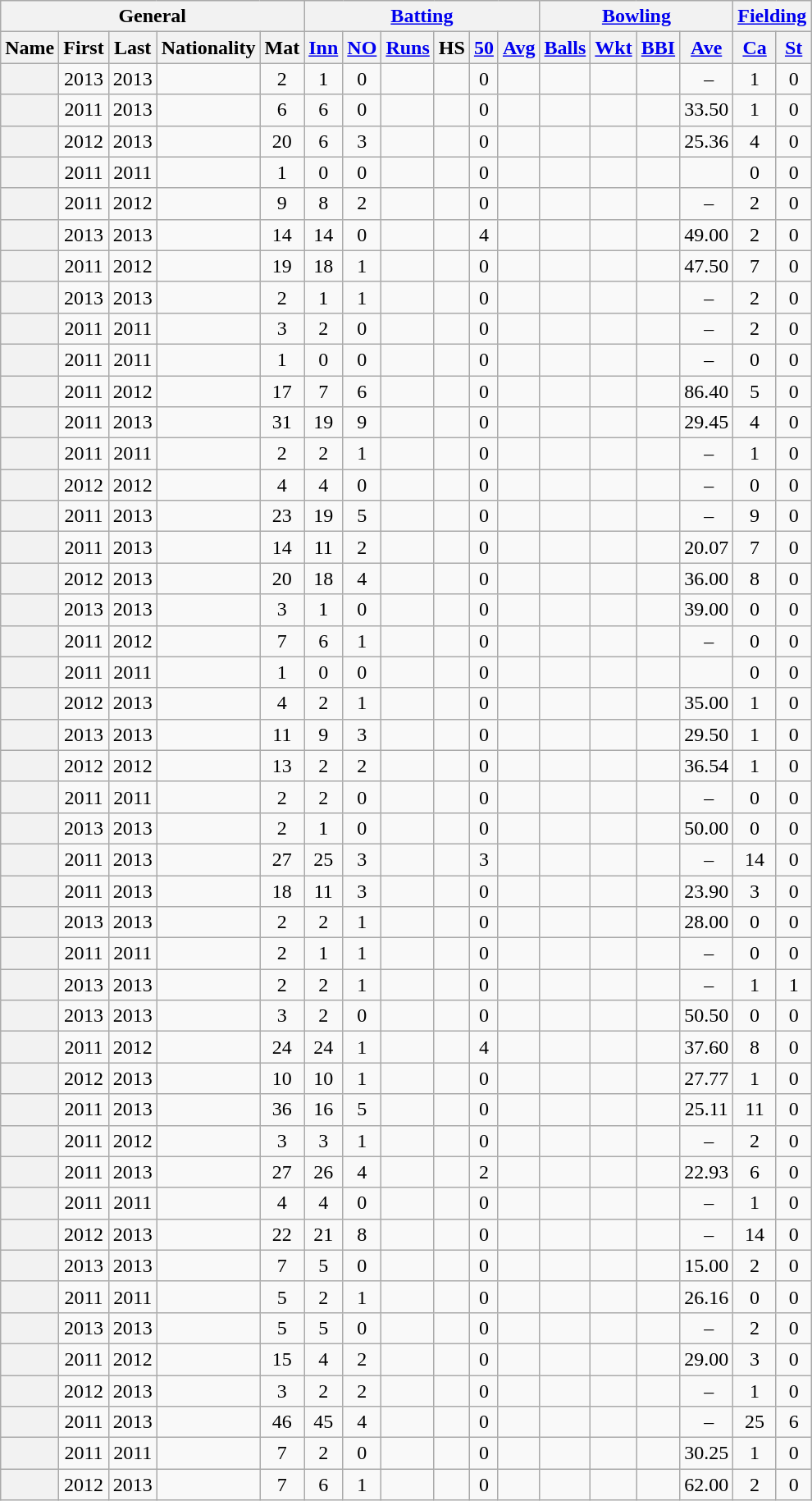<table class="wikitable plainrowheaders sortable">
<tr style="text-align:center;">
<th scope="col" colspan=5 class="unsortable">General</th>
<th scope="col" colspan=6 class="unsortable"><a href='#'>Batting</a></th>
<th scope="col" colspan=4 class="unsortable"><a href='#'>Bowling</a></th>
<th scope="col" colspan=2 class="unsortable"><a href='#'>Fielding</a></th>
</tr>
<tr style="text-align:center;">
<th scope="col">Name</th>
<th scope="col">First</th>
<th scope="col">Last</th>
<th scope="col">Nationality</th>
<th scope="col">Mat</th>
<th scope="col"><a href='#'>Inn</a></th>
<th scope="col"><a href='#'>NO</a></th>
<th scope="col"><a href='#'>Runs</a></th>
<th scope="col">HS</th>
<th scope="col"><a href='#'>50</a></th>
<th scope="col"><a href='#'>Avg</a></th>
<th scope="col"><a href='#'>Balls</a></th>
<th scope="col"><a href='#'>Wkt</a></th>
<th scope="col"><a href='#'>BBI</a></th>
<th scope="col"><a href='#'>Ave</a></th>
<th scope="col"><a href='#'>Ca</a></th>
<th scope="col"><a href='#'>St</a></th>
</tr>
<tr style="text-align:center;">
<th scope="row" style="text-align:left;"></th>
<td>2013</td>
<td>2013</td>
<td style="text-align:left;"></td>
<td>2</td>
<td>1</td>
<td>0</td>
<td></td>
<td></td>
<td>0</td>
<td></td>
<td></td>
<td></td>
<td></td>
<td> –</td>
<td>1</td>
<td>0</td>
</tr>
<tr style="text-align:center;">
<th scope="row" style="text-align:left;"></th>
<td>2011</td>
<td>2013</td>
<td style="text-align:left;"></td>
<td>6</td>
<td>6</td>
<td>0</td>
<td></td>
<td></td>
<td>0</td>
<td></td>
<td></td>
<td></td>
<td></td>
<td>33.50</td>
<td>1</td>
<td>0</td>
</tr>
<tr style="text-align:center;">
<th scope="row" style="text-align:left;"></th>
<td>2012</td>
<td>2013</td>
<td style="text-align:left;"></td>
<td>20</td>
<td>6</td>
<td>3</td>
<td></td>
<td></td>
<td>0</td>
<td></td>
<td></td>
<td></td>
<td></td>
<td>25.36</td>
<td>4</td>
<td>0</td>
</tr>
<tr style="text-align:center;">
<th scope="row" style="text-align:left;"></th>
<td>2011</td>
<td>2011</td>
<td style="text-align:left;"></td>
<td>1</td>
<td>0</td>
<td>0</td>
<td></td>
<td></td>
<td>0</td>
<td></td>
<td></td>
<td></td>
<td></td>
<td></td>
<td>0</td>
<td>0</td>
</tr>
<tr style="text-align:center;">
<th scope="row" style="text-align:left;"></th>
<td>2011</td>
<td>2012</td>
<td style="text-align:left;"></td>
<td>9</td>
<td>8</td>
<td>2</td>
<td></td>
<td></td>
<td>0</td>
<td></td>
<td></td>
<td></td>
<td></td>
<td> –</td>
<td>2</td>
<td>0</td>
</tr>
<tr style="text-align:center;">
<th scope="row" style="text-align:left;"> </th>
<td>2013</td>
<td>2013</td>
<td style="text-align:left;"></td>
<td>14</td>
<td>14</td>
<td>0</td>
<td></td>
<td></td>
<td>4</td>
<td></td>
<td></td>
<td></td>
<td></td>
<td>49.00</td>
<td>2</td>
<td>0</td>
</tr>
<tr style="text-align:center;">
<th scope="row" style="text-align:left;"> </th>
<td>2011</td>
<td>2012</td>
<td style="text-align:left;"></td>
<td>19</td>
<td>18</td>
<td>1</td>
<td></td>
<td></td>
<td>0</td>
<td></td>
<td></td>
<td></td>
<td></td>
<td>47.50</td>
<td>7</td>
<td>0</td>
</tr>
<tr style="text-align:center;">
<th scope="row" style="text-align:left;"></th>
<td>2013</td>
<td>2013</td>
<td style="text-align:left;"></td>
<td>2</td>
<td>1</td>
<td>1</td>
<td></td>
<td></td>
<td>0</td>
<td></td>
<td></td>
<td></td>
<td></td>
<td> –</td>
<td>2</td>
<td>0</td>
</tr>
<tr style="text-align:center;">
<th scope="row" style="text-align:left;"></th>
<td>2011</td>
<td>2011</td>
<td style="text-align:left;"></td>
<td>3</td>
<td>2</td>
<td>0</td>
<td></td>
<td></td>
<td>0</td>
<td></td>
<td></td>
<td></td>
<td></td>
<td> –</td>
<td>2</td>
<td>0</td>
</tr>
<tr style="text-align:center;">
<th scope="row" style="text-align:left;"></th>
<td>2011</td>
<td>2011</td>
<td style="text-align:left;"></td>
<td>1</td>
<td>0</td>
<td>0</td>
<td></td>
<td></td>
<td>0</td>
<td></td>
<td></td>
<td></td>
<td></td>
<td> –</td>
<td>0</td>
<td>0</td>
</tr>
<tr style="text-align:center;">
<th scope="row" style="text-align:left;"></th>
<td>2011</td>
<td>2012</td>
<td style="text-align:left;"></td>
<td>17</td>
<td>7</td>
<td>6</td>
<td></td>
<td></td>
<td>0</td>
<td></td>
<td></td>
<td></td>
<td></td>
<td>86.40</td>
<td>5</td>
<td>0</td>
</tr>
<tr style="text-align:center;">
<th scope="row" style="text-align:left;"></th>
<td>2011</td>
<td>2013</td>
<td style="text-align:left;"></td>
<td>31</td>
<td>19</td>
<td>9</td>
<td></td>
<td></td>
<td>0</td>
<td></td>
<td></td>
<td></td>
<td></td>
<td>29.45</td>
<td>4</td>
<td>0</td>
</tr>
<tr style="text-align:center;">
<th scope="row" style="text-align:left;"></th>
<td>2011</td>
<td>2011</td>
<td style="text-align:left;"></td>
<td>2</td>
<td>2</td>
<td>1</td>
<td></td>
<td></td>
<td>0</td>
<td></td>
<td></td>
<td></td>
<td></td>
<td> –</td>
<td>1</td>
<td>0</td>
</tr>
<tr style="text-align:center;">
<th scope="row" style="text-align:left;"></th>
<td>2012</td>
<td>2012</td>
<td style="text-align:left;"></td>
<td>4</td>
<td>4</td>
<td>0</td>
<td></td>
<td></td>
<td>0</td>
<td></td>
<td></td>
<td></td>
<td></td>
<td> –</td>
<td>0</td>
<td>0</td>
</tr>
<tr style="text-align:center;">
<th scope="row" style="text-align:left;"></th>
<td>2011</td>
<td>2013</td>
<td style="text-align:left;"></td>
<td>23</td>
<td>19</td>
<td>5</td>
<td></td>
<td></td>
<td>0</td>
<td></td>
<td></td>
<td></td>
<td></td>
<td> –</td>
<td>9</td>
<td>0</td>
</tr>
<tr style="text-align:center;">
<th scope="row" style="text-align:left;"></th>
<td>2011</td>
<td>2013</td>
<td style="text-align:left;"></td>
<td>14</td>
<td>11</td>
<td>2</td>
<td></td>
<td></td>
<td>0</td>
<td></td>
<td></td>
<td></td>
<td></td>
<td>20.07</td>
<td>7</td>
<td>0</td>
</tr>
<tr style="text-align:center;">
<th scope="row" style="text-align:left;"> </th>
<td>2012</td>
<td>2013</td>
<td style="text-align:left;"></td>
<td>20</td>
<td>18</td>
<td>4</td>
<td></td>
<td></td>
<td>0</td>
<td></td>
<td></td>
<td></td>
<td></td>
<td>36.00</td>
<td>8</td>
<td>0</td>
</tr>
<tr style="text-align:center;">
<th scope="row" style="text-align:left;"></th>
<td>2013</td>
<td>2013</td>
<td style="text-align:left;"></td>
<td>3</td>
<td>1</td>
<td>0</td>
<td></td>
<td></td>
<td>0</td>
<td></td>
<td></td>
<td></td>
<td></td>
<td>39.00</td>
<td>0</td>
<td>0</td>
</tr>
<tr style="text-align:center;">
<th scope="row" style="text-align:left;"></th>
<td>2011</td>
<td>2012</td>
<td style="text-align:left;"></td>
<td>7</td>
<td>6</td>
<td>1</td>
<td></td>
<td></td>
<td>0</td>
<td></td>
<td></td>
<td></td>
<td></td>
<td> –</td>
<td>0</td>
<td>0</td>
</tr>
<tr style="text-align:center;">
<th scope="row" style="text-align:left;"></th>
<td>2011</td>
<td>2011</td>
<td style="text-align:left;"></td>
<td>1</td>
<td>0</td>
<td>0</td>
<td></td>
<td></td>
<td>0</td>
<td></td>
<td></td>
<td></td>
<td></td>
<td></td>
<td>0</td>
<td>0</td>
</tr>
<tr style="text-align:center;">
<th scope="row" style="text-align:left;"></th>
<td>2012</td>
<td>2013</td>
<td style="text-align:left;"></td>
<td>4</td>
<td>2</td>
<td>1</td>
<td></td>
<td></td>
<td>0</td>
<td></td>
<td></td>
<td></td>
<td></td>
<td>35.00</td>
<td>1</td>
<td>0</td>
</tr>
<tr style="text-align:center;">
<th scope="row" style="text-align:left;"></th>
<td>2013</td>
<td>2013</td>
<td style="text-align:left;"></td>
<td>11</td>
<td>9</td>
<td>3</td>
<td></td>
<td></td>
<td>0</td>
<td></td>
<td></td>
<td></td>
<td></td>
<td>29.50</td>
<td>1</td>
<td>0</td>
</tr>
<tr style="text-align:center;">
<th scope="row" style="text-align:left;"></th>
<td>2012</td>
<td>2012</td>
<td style="text-align:left;"></td>
<td>13</td>
<td>2</td>
<td>2</td>
<td></td>
<td></td>
<td>0</td>
<td></td>
<td></td>
<td></td>
<td></td>
<td>36.54</td>
<td>1</td>
<td>0</td>
</tr>
<tr style="text-align:center;">
<th scope="row" style="text-align:left;"> </th>
<td>2011</td>
<td>2011</td>
<td style="text-align:left;"></td>
<td>2</td>
<td>2</td>
<td>0</td>
<td></td>
<td></td>
<td>0</td>
<td></td>
<td></td>
<td></td>
<td></td>
<td> –</td>
<td>0</td>
<td>0</td>
</tr>
<tr style="text-align:center;">
<th scope="row" style="text-align:left;"></th>
<td>2013</td>
<td>2013</td>
<td style="text-align:left;"></td>
<td>2</td>
<td>1</td>
<td>0</td>
<td></td>
<td></td>
<td>0</td>
<td></td>
<td></td>
<td></td>
<td></td>
<td>50.00</td>
<td>0</td>
<td>0</td>
</tr>
<tr style="text-align:center;">
<th scope="row" style="text-align:left;"></th>
<td>2011</td>
<td>2013</td>
<td style="text-align:left;"></td>
<td>27</td>
<td>25</td>
<td>3</td>
<td></td>
<td></td>
<td>3</td>
<td></td>
<td></td>
<td></td>
<td></td>
<td> –</td>
<td>14</td>
<td>0</td>
</tr>
<tr style="text-align:center;">
<th scope="row" style="text-align:left;"></th>
<td>2011</td>
<td>2013</td>
<td style="text-align:left;"></td>
<td>18</td>
<td>11</td>
<td>3</td>
<td></td>
<td></td>
<td>0</td>
<td></td>
<td></td>
<td></td>
<td></td>
<td>23.90</td>
<td>3</td>
<td>0</td>
</tr>
<tr style="text-align:center;">
<th scope="row" style="text-align:left;"></th>
<td>2013</td>
<td>2013</td>
<td style="text-align:left;"></td>
<td>2</td>
<td>2</td>
<td>1</td>
<td></td>
<td></td>
<td>0</td>
<td></td>
<td></td>
<td></td>
<td></td>
<td>28.00</td>
<td>0</td>
<td>0</td>
</tr>
<tr style="text-align:center;">
<th scope="row" style="text-align:left;"></th>
<td>2011</td>
<td>2011</td>
<td style="text-align:left;"></td>
<td>2</td>
<td>1</td>
<td>1</td>
<td></td>
<td></td>
<td>0</td>
<td></td>
<td></td>
<td></td>
<td></td>
<td> –</td>
<td>0</td>
<td>0</td>
</tr>
<tr style="text-align:center;">
<th scope="row" style="text-align:left;"> </th>
<td>2013</td>
<td>2013</td>
<td style="text-align:left;"></td>
<td>2</td>
<td>2</td>
<td>1</td>
<td></td>
<td></td>
<td>0</td>
<td></td>
<td></td>
<td></td>
<td></td>
<td> –</td>
<td>1</td>
<td>1</td>
</tr>
<tr style="text-align:center;">
<th scope="row" style="text-align:left;"></th>
<td>2013</td>
<td>2013</td>
<td style="text-align:left;"></td>
<td>3</td>
<td>2</td>
<td>0</td>
<td></td>
<td></td>
<td>0</td>
<td></td>
<td></td>
<td></td>
<td></td>
<td>50.50</td>
<td>0</td>
<td>0</td>
</tr>
<tr style="text-align:center;">
<th scope="row" style="text-align:left;"></th>
<td>2011</td>
<td>2012</td>
<td style="text-align:left;"></td>
<td>24</td>
<td>24</td>
<td>1</td>
<td></td>
<td></td>
<td>4</td>
<td></td>
<td></td>
<td></td>
<td></td>
<td>37.60</td>
<td>8</td>
<td>0</td>
</tr>
<tr style="text-align:center;">
<th scope="row" style="text-align:left;"></th>
<td>2012</td>
<td>2013</td>
<td style="text-align:left;"></td>
<td>10</td>
<td>10</td>
<td>1</td>
<td></td>
<td></td>
<td>0</td>
<td></td>
<td></td>
<td></td>
<td></td>
<td>27.77</td>
<td>1</td>
<td>0</td>
</tr>
<tr style="text-align:center;">
<th scope="row" style="text-align:left;"></th>
<td>2011</td>
<td>2013</td>
<td style="text-align:left;"></td>
<td>36</td>
<td>16</td>
<td>5</td>
<td></td>
<td></td>
<td>0</td>
<td></td>
<td></td>
<td></td>
<td></td>
<td>25.11</td>
<td>11</td>
<td>0</td>
</tr>
<tr style="text-align:center;">
<th scope="row" style="text-align:left;"></th>
<td>2011</td>
<td>2012</td>
<td style="text-align:left;"></td>
<td>3</td>
<td>3</td>
<td>1</td>
<td></td>
<td></td>
<td>0</td>
<td></td>
<td></td>
<td></td>
<td></td>
<td> –</td>
<td>2</td>
<td>0</td>
</tr>
<tr style="text-align:center;">
<th scope="row" style="text-align:left;"> </th>
<td>2011</td>
<td>2013</td>
<td style="text-align:left;"></td>
<td>27</td>
<td>26</td>
<td>4</td>
<td></td>
<td></td>
<td>2</td>
<td></td>
<td></td>
<td></td>
<td></td>
<td>22.93</td>
<td>6</td>
<td>0</td>
</tr>
<tr style="text-align:center;">
<th scope="row" style="text-align:left;"></th>
<td>2011</td>
<td>2011</td>
<td style="text-align:left;"></td>
<td>4</td>
<td>4</td>
<td>0</td>
<td></td>
<td></td>
<td>0</td>
<td></td>
<td></td>
<td></td>
<td></td>
<td> –</td>
<td>1</td>
<td>0</td>
</tr>
<tr style="text-align:center;">
<th scope="row" style="text-align:left;"> </th>
<td>2012</td>
<td>2013</td>
<td style="text-align:left;"></td>
<td>22</td>
<td>21</td>
<td>8</td>
<td></td>
<td></td>
<td>0</td>
<td></td>
<td></td>
<td></td>
<td></td>
<td> –</td>
<td>14</td>
<td>0</td>
</tr>
<tr style="text-align:center;">
<th scope="row" style="text-align:left;"></th>
<td>2013</td>
<td>2013</td>
<td style="text-align:left;"></td>
<td>7</td>
<td>5</td>
<td>0</td>
<td></td>
<td></td>
<td>0</td>
<td></td>
<td></td>
<td></td>
<td></td>
<td>15.00</td>
<td>2</td>
<td>0</td>
</tr>
<tr style="text-align:center;">
<th scope="row" style="text-align:left;"></th>
<td>2011</td>
<td>2011</td>
<td style="text-align:left;"></td>
<td>5</td>
<td>2</td>
<td>1</td>
<td></td>
<td></td>
<td>0</td>
<td></td>
<td></td>
<td></td>
<td></td>
<td>26.16</td>
<td>0</td>
<td>0</td>
</tr>
<tr style="text-align:center;">
<th scope="row" style="text-align:left;"> </th>
<td>2013</td>
<td>2013</td>
<td style="text-align:left;"></td>
<td>5</td>
<td>5</td>
<td>0</td>
<td></td>
<td></td>
<td>0</td>
<td></td>
<td></td>
<td></td>
<td></td>
<td> –</td>
<td>2</td>
<td>0</td>
</tr>
<tr style="text-align:center;">
<th scope="row" style="text-align:left;"></th>
<td>2011</td>
<td>2012</td>
<td style="text-align:left;"></td>
<td>15</td>
<td>4</td>
<td>2</td>
<td></td>
<td></td>
<td>0</td>
<td></td>
<td></td>
<td></td>
<td></td>
<td>29.00</td>
<td>3</td>
<td>0</td>
</tr>
<tr style="text-align:center;">
<th scope="row" style="text-align:left;"></th>
<td>2012</td>
<td>2013</td>
<td style="text-align:left;"></td>
<td>3</td>
<td>2</td>
<td>2</td>
<td></td>
<td></td>
<td>0</td>
<td></td>
<td></td>
<td></td>
<td></td>
<td> –</td>
<td>1</td>
<td>0</td>
</tr>
<tr style="text-align:center;">
<th scope="row" style="text-align:left;"> </th>
<td>2011</td>
<td>2013</td>
<td style="text-align:left;"></td>
<td>46</td>
<td>45</td>
<td>4</td>
<td></td>
<td></td>
<td>0</td>
<td></td>
<td></td>
<td></td>
<td></td>
<td> –</td>
<td>25</td>
<td>6</td>
</tr>
<tr style="text-align:center;">
<th scope="row" style="text-align:left;"></th>
<td>2011</td>
<td>2011</td>
<td style="text-align:left;"></td>
<td>7</td>
<td>2</td>
<td>0</td>
<td></td>
<td></td>
<td>0</td>
<td></td>
<td></td>
<td></td>
<td></td>
<td>30.25</td>
<td>1</td>
<td>0</td>
</tr>
<tr style="text-align:center;">
<th scope="row" style="text-align:left;"></th>
<td>2012</td>
<td>2013</td>
<td style="text-align:left;"></td>
<td>7</td>
<td>6</td>
<td>1</td>
<td></td>
<td></td>
<td>0</td>
<td></td>
<td></td>
<td></td>
<td></td>
<td>62.00</td>
<td>2</td>
<td>0</td>
</tr>
</table>
